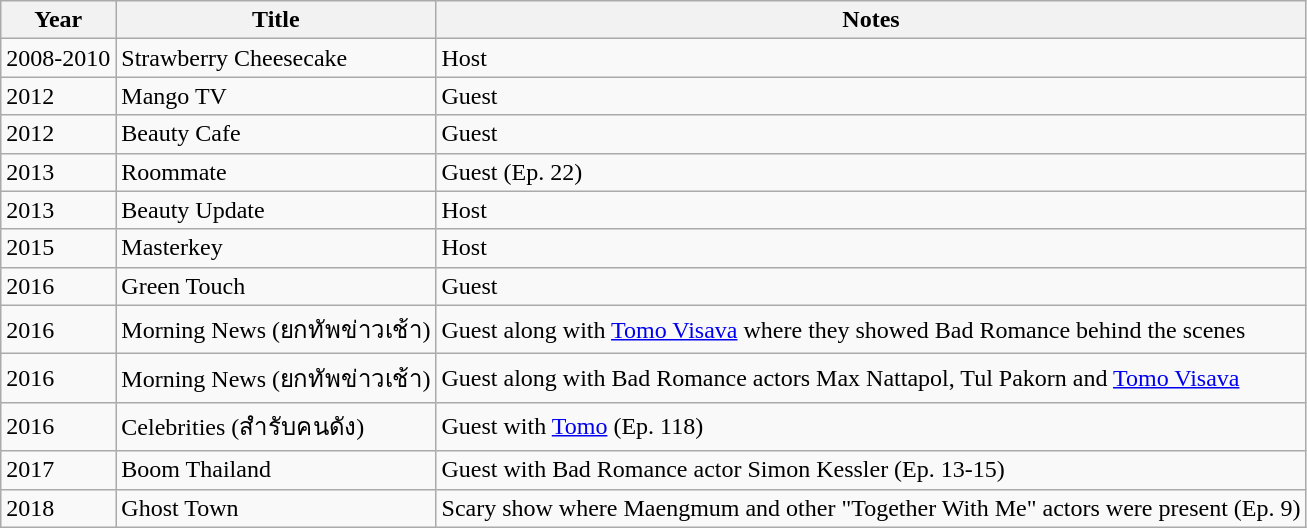<table class="wikitable">
<tr>
<th>Year</th>
<th>Title</th>
<th>Notes</th>
</tr>
<tr>
<td>2008-2010</td>
<td>Strawberry Cheesecake</td>
<td>Host</td>
</tr>
<tr>
<td>2012</td>
<td>Mango TV</td>
<td>Guest</td>
</tr>
<tr>
<td>2012</td>
<td>Beauty Cafe</td>
<td>Guest</td>
</tr>
<tr>
<td>2013</td>
<td>Roommate</td>
<td>Guest (Ep. 22)</td>
</tr>
<tr>
<td>2013</td>
<td>Beauty Update</td>
<td>Host</td>
</tr>
<tr>
<td>2015</td>
<td>Masterkey</td>
<td>Host</td>
</tr>
<tr>
<td>2016</td>
<td>Green Touch</td>
<td>Guest</td>
</tr>
<tr>
<td>2016</td>
<td>Morning News (ยกทัพข่าวเช้า)</td>
<td>Guest along with <a href='#'>Tomo Visava</a> where they showed Bad Romance behind the scenes</td>
</tr>
<tr>
<td>2016</td>
<td>Morning News (ยกทัพข่าวเช้า)</td>
<td>Guest along with Bad Romance actors Max Nattapol, Tul Pakorn and <a href='#'>Tomo Visava</a></td>
</tr>
<tr>
<td>2016</td>
<td>Celebrities (สำรับคนดัง)</td>
<td>Guest with <a href='#'>Tomo</a> (Ep. 118)</td>
</tr>
<tr>
<td>2017</td>
<td>Boom Thailand</td>
<td>Guest with Bad Romance actor Simon Kessler (Ep. 13-15)</td>
</tr>
<tr>
<td>2018</td>
<td>Ghost Town</td>
<td>Scary show where Maengmum and other "Together With Me" actors were present (Ep. 9)</td>
</tr>
</table>
